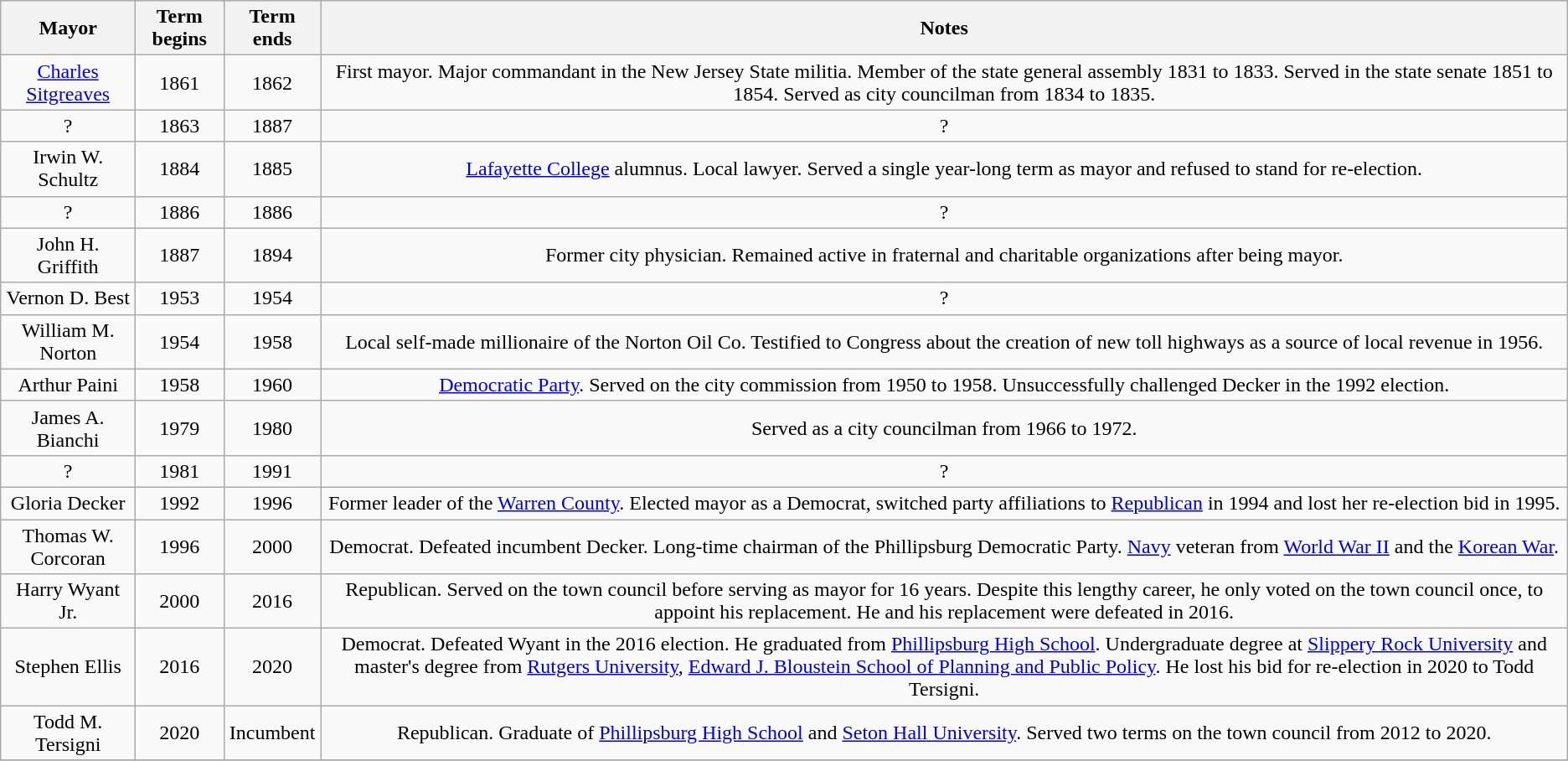<table class="wikitable" style="text-align:center">
<tr>
<th>Mayor</th>
<th>Term begins</th>
<th>Term ends</th>
<th>Notes</th>
</tr>
<tr>
<td><a href='#'>Charles Sitgreaves</a></td>
<td>1861</td>
<td>1862</td>
<td>First mayor. Major commandant in the New Jersey State militia. Member of the state general assembly 1831 to 1833. Served in the state senate 1851 to 1854. Served as city councilman from 1834 to 1835.</td>
</tr>
<tr>
<td>?</td>
<td>1863</td>
<td>1887</td>
<td>?</td>
</tr>
<tr>
<td>Irwin W. Schultz</td>
<td>1884</td>
<td>1885</td>
<td><a href='#'>Lafayette College</a> alumnus. Local lawyer. Served a single year-long term as mayor and refused to stand for re-election.</td>
</tr>
<tr>
<td>?</td>
<td>1886</td>
<td>1886</td>
<td>?</td>
</tr>
<tr>
<td>John H. Griffith</td>
<td>1887</td>
<td>1894</td>
<td>Former city physician. Remained active in fraternal and charitable organizations after being mayor.</td>
</tr>
<tr>
<td>Vernon D. Best</td>
<td>1953</td>
<td>1954</td>
<td>?</td>
</tr>
<tr>
<td>William M. Norton</td>
<td>1954</td>
<td>1958</td>
<td>Local self-made millionaire of the Norton Oil Co. Testified to Congress about the creation of new toll highways as a source of local revenue in 1956.</td>
</tr>
<tr>
<td>Arthur Paini</td>
<td>1958</td>
<td>1960</td>
<td><a href='#'>Democratic Party</a>. Served on the city commission from 1950 to 1958. Unsuccessfully challenged Decker in the 1992 election.</td>
</tr>
<tr>
<td>James A. Bianchi</td>
<td>1979</td>
<td>1980</td>
<td>Served as a city councilman from 1966 to 1972.</td>
</tr>
<tr>
<td>?</td>
<td>1981</td>
<td>1991</td>
<td>?</td>
</tr>
<tr>
<td>Gloria Decker</td>
<td>1992</td>
<td>1996</td>
<td>Former leader of the <a href='#'>Warren County</a>. Elected mayor as a Democrat, switched party affiliations to <a href='#'>Republican</a> in 1994 and lost her re-election bid in 1995.</td>
</tr>
<tr>
<td>Thomas W. Corcoran</td>
<td>1996</td>
<td>2000</td>
<td>Democrat. Defeated incumbent Decker. Long-time chairman of the Phillipsburg Democratic Party. <a href='#'>Navy</a> veteran from <a href='#'>World War II</a> and the <a href='#'>Korean War</a>.</td>
</tr>
<tr>
<td>Harry Wyant Jr.</td>
<td>2000</td>
<td>2016</td>
<td>Republican. Served on the town council before serving as mayor for 16 years. Despite this lengthy career, he only voted on the town council once, to appoint his replacement. He and his replacement were defeated in 2016.</td>
</tr>
<tr>
<td>Stephen Ellis</td>
<td>2016</td>
<td>2020</td>
<td>Democrat. Defeated Wyant in the 2016 election. He graduated from <a href='#'>Phillipsburg High School</a>. Undergraduate degree at <a href='#'>Slippery Rock University</a> and master's degree from <a href='#'>Rutgers University</a>, <a href='#'>Edward J. Bloustein School of Planning and Public Policy</a>. He lost his bid for re-election in 2020 to Todd Tersigni.</td>
</tr>
<tr>
<td>Todd M. Tersigni</td>
<td>2020</td>
<td>Incumbent</td>
<td>Republican. Graduate of <a href='#'>Phillipsburg High School</a> and <a href='#'>Seton Hall University</a>. Served two terms on the town council from 2012 to 2020.</td>
</tr>
<tr>
</tr>
</table>
